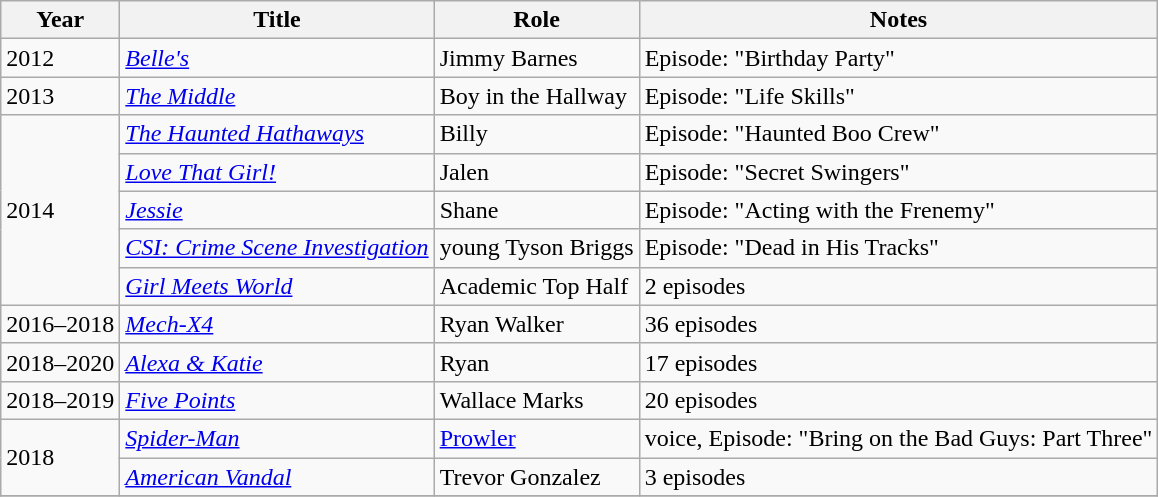<table class = "wikitable sortable">
<tr>
<th>Year</th>
<th>Title</th>
<th>Role</th>
<th class = "unsortable">Notes</th>
</tr>
<tr>
<td>2012</td>
<td><em><a href='#'>Belle's</a></em></td>
<td>Jimmy Barnes</td>
<td>Episode: "Birthday Party"</td>
</tr>
<tr>
<td>2013</td>
<td><em><a href='#'>The Middle</a></em></td>
<td>Boy in the Hallway</td>
<td>Episode: "Life Skills"</td>
</tr>
<tr>
<td rowspan="5">2014</td>
<td><em><a href='#'>The Haunted Hathaways</a></em></td>
<td>Billy</td>
<td>Episode: "Haunted Boo Crew"</td>
</tr>
<tr>
<td><em><a href='#'>Love That Girl!</a></em></td>
<td>Jalen</td>
<td>Episode: "Secret Swingers"</td>
</tr>
<tr>
<td><em><a href='#'>Jessie</a></em></td>
<td>Shane</td>
<td>Episode: "Acting with the Frenemy"</td>
</tr>
<tr>
<td><em><a href='#'>CSI: Crime Scene Investigation</a></em></td>
<td>young Tyson Briggs</td>
<td>Episode: "Dead in His Tracks"</td>
</tr>
<tr>
<td><em><a href='#'>Girl Meets World</a></em></td>
<td>Academic Top Half</td>
<td>2 episodes</td>
</tr>
<tr>
<td>2016–2018</td>
<td><em><a href='#'>Mech-X4</a></em></td>
<td>Ryan Walker</td>
<td>36 episodes</td>
</tr>
<tr>
<td>2018–2020</td>
<td><em><a href='#'>Alexa & Katie</a></em></td>
<td>Ryan</td>
<td>17 episodes</td>
</tr>
<tr>
<td>2018–2019</td>
<td><em><a href='#'>Five Points</a></em></td>
<td>Wallace Marks</td>
<td>20 episodes</td>
</tr>
<tr>
<td rowspan="2">2018</td>
<td><em><a href='#'>Spider-Man</a></em></td>
<td><a href='#'>Prowler</a></td>
<td>voice, Episode: "Bring on the Bad Guys: Part Three"</td>
</tr>
<tr>
<td><em><a href='#'>American Vandal</a></em></td>
<td>Trevor Gonzalez</td>
<td>3 episodes</td>
</tr>
<tr>
</tr>
</table>
